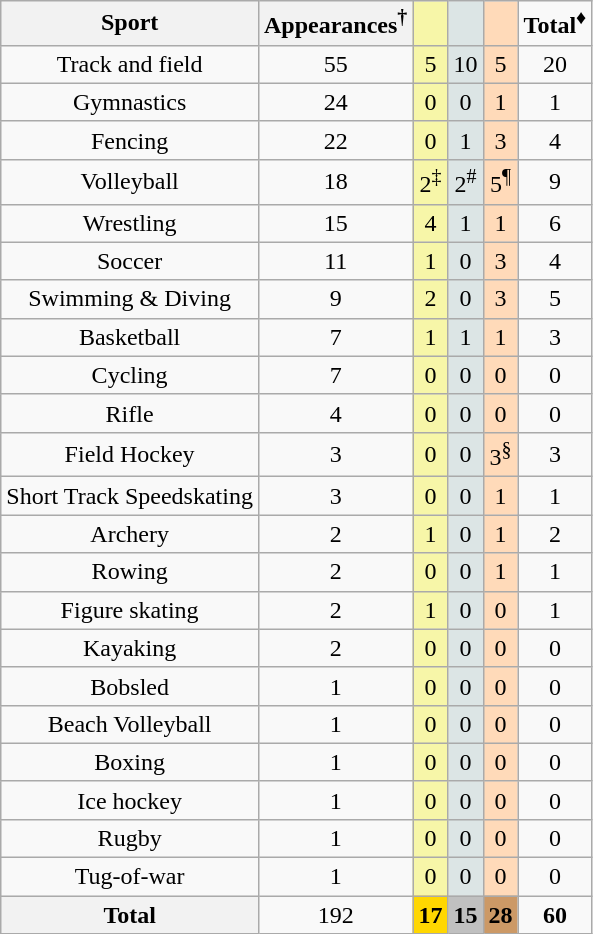<table class="wikitable">
<tr>
<th><strong>Sport</strong></th>
<th>Appearances<sup>†</sup></th>
<td bgcolor=#f7f6a8></td>
<td bgcolor=#dce5e5></td>
<td bgcolor=#ffdab9></td>
<td><strong>Total</strong><sup>♦</sup></td>
</tr>
<tr align=center>
<td>Track and field</td>
<td>55</td>
<td style="background:#f7f6a8;">5</td>
<td style="background:#dce5e5;">10</td>
<td style="background:#ffdab9;">5</td>
<td>20</td>
</tr>
<tr align=center>
<td>Gymnastics</td>
<td>24</td>
<td style="background:#f7f6a8;">0</td>
<td style="background:#dce5e5;">0</td>
<td style="background:#ffdab9;">1</td>
<td>1</td>
</tr>
<tr align=center>
<td>Fencing</td>
<td>22</td>
<td style="background:#f7f6a8;">0</td>
<td style="background:#dce5e5;">1</td>
<td style="background:#ffdab9;">3</td>
<td>4</td>
</tr>
<tr align=center>
<td>Volleyball</td>
<td>18</td>
<td style="background:#f7f6a8;">2<sup>‡</sup></td>
<td style="background:#dce5e5;">2<sup>#</sup></td>
<td style="background:#ffdab9;">5<sup>¶</sup></td>
<td>9</td>
</tr>
<tr align=center>
<td>Wrestling</td>
<td>15</td>
<td style="background:#f7f6a8;">4</td>
<td style="background:#dce5e5;">1</td>
<td style="background:#ffdab9;">1</td>
<td>6</td>
</tr>
<tr align=center>
<td>Soccer</td>
<td>11</td>
<td style="background:#f7f6a8;">1</td>
<td style="background:#dce5e5;">0</td>
<td style="background:#ffdab9;">3</td>
<td>4</td>
</tr>
<tr align=center>
<td>Swimming & Diving</td>
<td>9</td>
<td style="background:#f7f6a8;">2</td>
<td style="background:#dce5e5;">0</td>
<td style="background:#ffdab9;">3</td>
<td>5</td>
</tr>
<tr align=center>
<td>Basketball</td>
<td>7</td>
<td style="background:#f7f6a8;">1</td>
<td style="background:#dce5e5;">1</td>
<td style="background:#ffdab9;">1</td>
<td>3</td>
</tr>
<tr align=center>
<td>Cycling</td>
<td>7</td>
<td style="background:#f7f6a8;">0</td>
<td style="background:#dce5e5;">0</td>
<td style="background:#ffdab9;">0</td>
<td>0</td>
</tr>
<tr align=center>
<td>Rifle</td>
<td>4</td>
<td style="background:#f7f6a8;">0</td>
<td style="background:#dce5e5;">0</td>
<td style="background:#ffdab9;">0</td>
<td>0</td>
</tr>
<tr align=center>
<td>Field Hockey</td>
<td>3</td>
<td style="background:#f7f6a8;">0</td>
<td style="background:#dce5e5;">0</td>
<td style="background:#ffdab9;">3<sup>§</sup></td>
<td>3</td>
</tr>
<tr align=center>
<td>Short Track Speedskating</td>
<td>3</td>
<td style="background:#f7f6a8;">0</td>
<td style="background:#dce5e5;">0</td>
<td style="background:#ffdab9;">1</td>
<td>1</td>
</tr>
<tr align=center>
<td>Archery</td>
<td>2</td>
<td style="background:#f7f6a8;">1</td>
<td style="background:#dce5e5;">0</td>
<td style="background:#ffdab9;">1</td>
<td>2</td>
</tr>
<tr align=center>
<td>Rowing</td>
<td>2</td>
<td style="background:#f7f6a8;">0</td>
<td style="background:#dce5e5;">0</td>
<td style="background:#ffdab9;">1</td>
<td>1</td>
</tr>
<tr align=center>
<td>Figure skating</td>
<td>2</td>
<td style="background:#f7f6a8;">1</td>
<td style="background:#dce5e5;">0</td>
<td style="background:#ffdab9;">0</td>
<td>1</td>
</tr>
<tr align=center>
<td>Kayaking</td>
<td>2</td>
<td style="background:#f7f6a8;">0</td>
<td style="background:#dce5e5;">0</td>
<td style="background:#ffdab9;">0</td>
<td>0</td>
</tr>
<tr align=center>
<td>Bobsled</td>
<td>1</td>
<td style="background:#f7f6a8;">0</td>
<td style="background:#dce5e5;">0</td>
<td style="background:#ffdab9;">0</td>
<td>0</td>
</tr>
<tr align=center>
<td>Beach Volleyball</td>
<td>1</td>
<td style="background:#f7f6a8;">0</td>
<td style="background:#dce5e5;">0</td>
<td style="background:#ffdab9;">0</td>
<td>0</td>
</tr>
<tr align=center>
<td>Boxing</td>
<td>1</td>
<td style="background:#f7f6a8;">0</td>
<td style="background:#dce5e5;">0</td>
<td style="background:#ffdab9;">0</td>
<td>0</td>
</tr>
<tr align=center>
<td>Ice hockey</td>
<td>1</td>
<td style="background:#f7f6a8;">0</td>
<td style="background:#dce5e5;">0</td>
<td style="background:#ffdab9;">0</td>
<td>0</td>
</tr>
<tr align=center>
<td>Rugby</td>
<td>1</td>
<td style="background:#f7f6a8;">0</td>
<td style="background:#dce5e5;">0</td>
<td style="background:#ffdab9;">0</td>
<td>0</td>
</tr>
<tr align=center>
<td>Tug-of-war</td>
<td>1</td>
<td style="background:#f7f6a8;">0</td>
<td style="background:#dce5e5;">0</td>
<td style="background:#ffdab9;">0</td>
<td>0</td>
</tr>
<tr align=center>
<th><strong>Total</strong></th>
<td>192</td>
<td style="background:gold;"><strong>17</strong></td>
<td style="background:silver;"><strong>15</strong></td>
<td style="background:#c96;"><strong>28</strong></td>
<td><strong>60</strong></td>
</tr>
</table>
